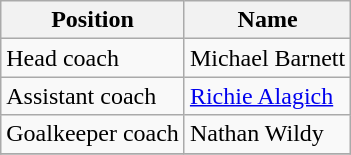<table class="wikitable">
<tr>
<th>Position</th>
<th>Name</th>
</tr>
<tr>
<td>Head coach</td>
<td> Michael Barnett</td>
</tr>
<tr>
<td>Assistant coach</td>
<td> <a href='#'>Richie Alagich</a></td>
</tr>
<tr>
<td>Goalkeeper coach</td>
<td> Nathan Wildy</td>
</tr>
<tr>
</tr>
</table>
